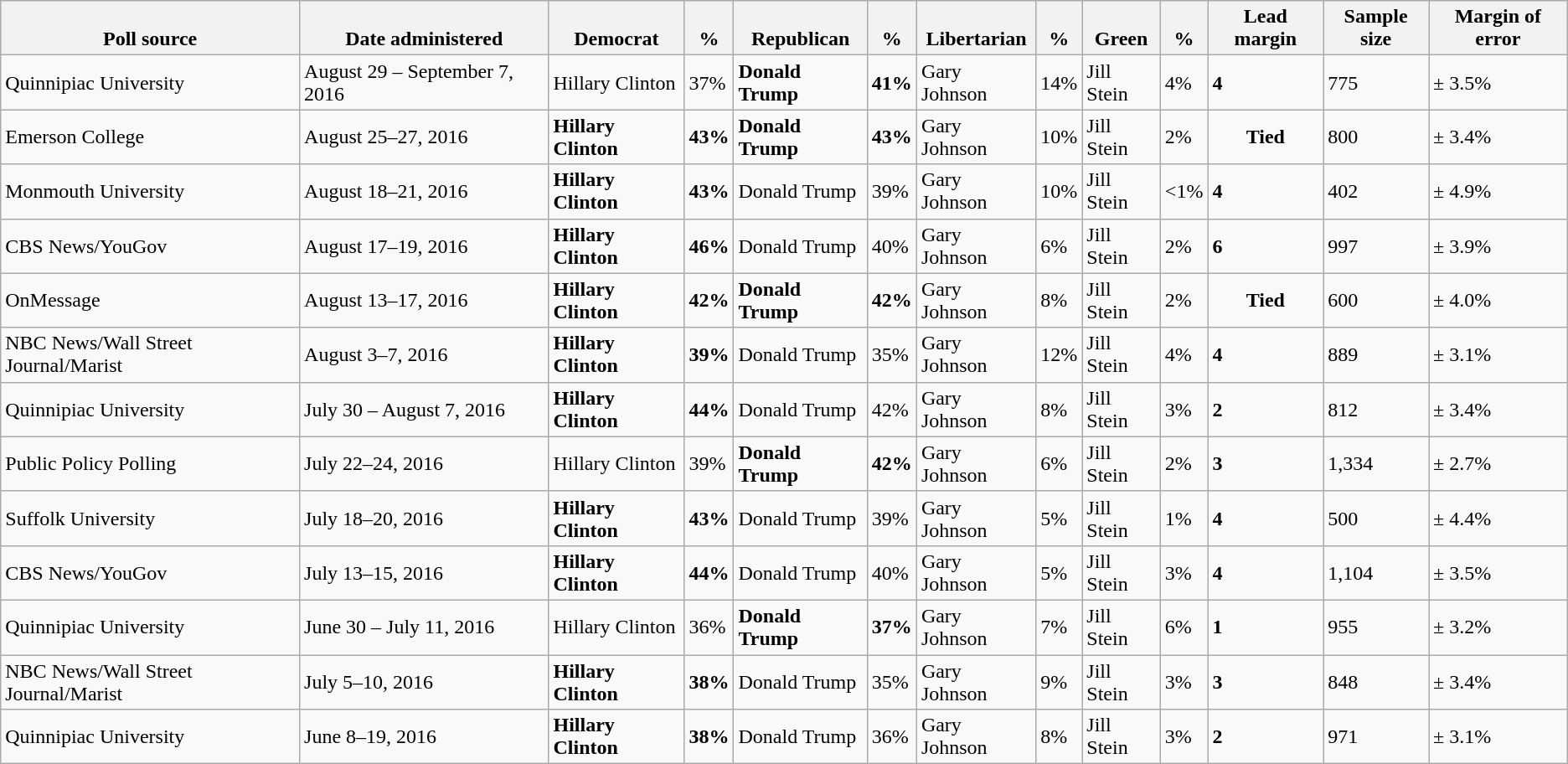<table class="wikitable">
<tr valign=bottom>
<th>Poll source</th>
<th>Date administered</th>
<th>Democrat</th>
<th>%</th>
<th>Republican</th>
<th>%</th>
<th>Libertarian</th>
<th>%</th>
<th>Green</th>
<th>%</th>
<th>Lead margin</th>
<th>Sample size</th>
<th>Margin of error</th>
</tr>
<tr>
<td>Quinnipiac University</td>
<td>August 29 – September 7, 2016</td>
<td>Hillary Clinton</td>
<td>37%</td>
<td><strong>Donald Trump</strong></td>
<td><strong>41%</strong></td>
<td>Gary Johnson</td>
<td>14%</td>
<td>Jill Stein</td>
<td>4%</td>
<td><strong>4</strong></td>
<td>775</td>
<td>± 3.5%</td>
</tr>
<tr>
<td>Emerson College</td>
<td>August 25–27, 2016</td>
<td><strong>Hillary Clinton</strong></td>
<td><strong>43%</strong></td>
<td><strong>Donald Trump</strong></td>
<td><strong>43%</strong></td>
<td>Gary Johnson</td>
<td>10%</td>
<td>Jill Stein</td>
<td>2%</td>
<td align="center"><strong>Tied</strong></td>
<td>800</td>
<td>± 3.4%</td>
</tr>
<tr>
<td>Monmouth University</td>
<td>August 18–21, 2016</td>
<td><strong>Hillary Clinton</strong></td>
<td><strong>43%</strong></td>
<td>Donald Trump</td>
<td>39%</td>
<td>Gary Johnson</td>
<td>10%</td>
<td>Jill Stein</td>
<td><1%</td>
<td><strong>4</strong></td>
<td>402</td>
<td>± 4.9%</td>
</tr>
<tr>
<td>CBS News/YouGov</td>
<td>August 17–19, 2016</td>
<td><strong>Hillary Clinton</strong></td>
<td><strong>46%</strong></td>
<td>Donald Trump</td>
<td>40%</td>
<td>Gary Johnson</td>
<td>6%</td>
<td>Jill Stein</td>
<td>2%</td>
<td><strong>6</strong></td>
<td>997</td>
<td>± 3.9%</td>
</tr>
<tr>
<td>OnMessage</td>
<td>August 13–17, 2016</td>
<td><strong>Hillary Clinton</strong></td>
<td><strong>42%</strong></td>
<td><strong>Donald Trump</strong></td>
<td><strong>42%</strong></td>
<td>Gary Johnson</td>
<td>8%</td>
<td>Jill Stein</td>
<td>2%</td>
<td align="center"><strong>Tied</strong></td>
<td>600</td>
<td>± 4.0%</td>
</tr>
<tr>
<td>NBC News/Wall Street Journal/Marist</td>
<td>August 3–7, 2016</td>
<td><strong>Hillary Clinton</strong></td>
<td><strong>39%</strong></td>
<td>Donald Trump</td>
<td>35%</td>
<td>Gary Johnson</td>
<td>12%</td>
<td>Jill Stein</td>
<td>4%</td>
<td><strong>4</strong></td>
<td>889</td>
<td>± 3.1%</td>
</tr>
<tr>
<td>Quinnipiac University</td>
<td>July 30 – August 7, 2016</td>
<td><strong>Hillary Clinton</strong></td>
<td><strong>44%</strong></td>
<td>Donald Trump</td>
<td>42%</td>
<td>Gary Johnson</td>
<td>8%</td>
<td>Jill Stein</td>
<td>3%</td>
<td><strong>2</strong></td>
<td>812</td>
<td>± 3.4%</td>
</tr>
<tr>
<td>Public Policy Polling</td>
<td>July 22–24, 2016</td>
<td>Hillary Clinton</td>
<td>39%</td>
<td><strong>Donald Trump</strong></td>
<td><strong>42%</strong></td>
<td>Gary Johnson</td>
<td>6%</td>
<td>Jill Stein</td>
<td>2%</td>
<td><strong>3</strong></td>
<td>1,334</td>
<td>± 2.7%</td>
</tr>
<tr>
<td>Suffolk University</td>
<td>July 18–20, 2016</td>
<td><strong>Hillary Clinton</strong></td>
<td><strong>43%</strong></td>
<td>Donald Trump</td>
<td>39%</td>
<td>Gary Johnson</td>
<td>5%</td>
<td>Jill Stein</td>
<td>1%</td>
<td><strong>4</strong></td>
<td>500</td>
<td>± 4.4%</td>
</tr>
<tr>
<td>CBS News/YouGov</td>
<td>July 13–15, 2016</td>
<td><strong>Hillary Clinton</strong></td>
<td><strong>44%</strong></td>
<td>Donald Trump</td>
<td>40%</td>
<td>Gary Johnson</td>
<td>5%</td>
<td>Jill Stein</td>
<td>3%</td>
<td><strong>4</strong></td>
<td>1,104</td>
<td>± 3.5%</td>
</tr>
<tr>
<td>Quinnipiac University</td>
<td>June 30 – July 11, 2016</td>
<td>Hillary Clinton</td>
<td>36%</td>
<td><strong>Donald Trump</strong></td>
<td><strong>37%</strong></td>
<td>Gary Johnson</td>
<td>7%</td>
<td>Jill Stein</td>
<td>6%</td>
<td><strong>1</strong></td>
<td>955</td>
<td>± 3.2%</td>
</tr>
<tr>
<td>NBC News/Wall Street Journal/Marist</td>
<td>July 5–10, 2016</td>
<td><strong>Hillary Clinton</strong></td>
<td><strong>38%</strong></td>
<td>Donald Trump</td>
<td>35%</td>
<td>Gary Johnson</td>
<td>9%</td>
<td>Jill Stein</td>
<td>3%</td>
<td><strong>3</strong></td>
<td>848</td>
<td>± 3.4%</td>
</tr>
<tr>
<td>Quinnipiac University</td>
<td>June 8–19, 2016</td>
<td><strong>Hillary Clinton</strong></td>
<td><strong>38%</strong></td>
<td>Donald Trump</td>
<td>36%</td>
<td>Gary Johnson</td>
<td>8%</td>
<td>Jill Stein</td>
<td>3%</td>
<td><strong>2</strong></td>
<td>971</td>
<td>± 3.1%</td>
</tr>
</table>
